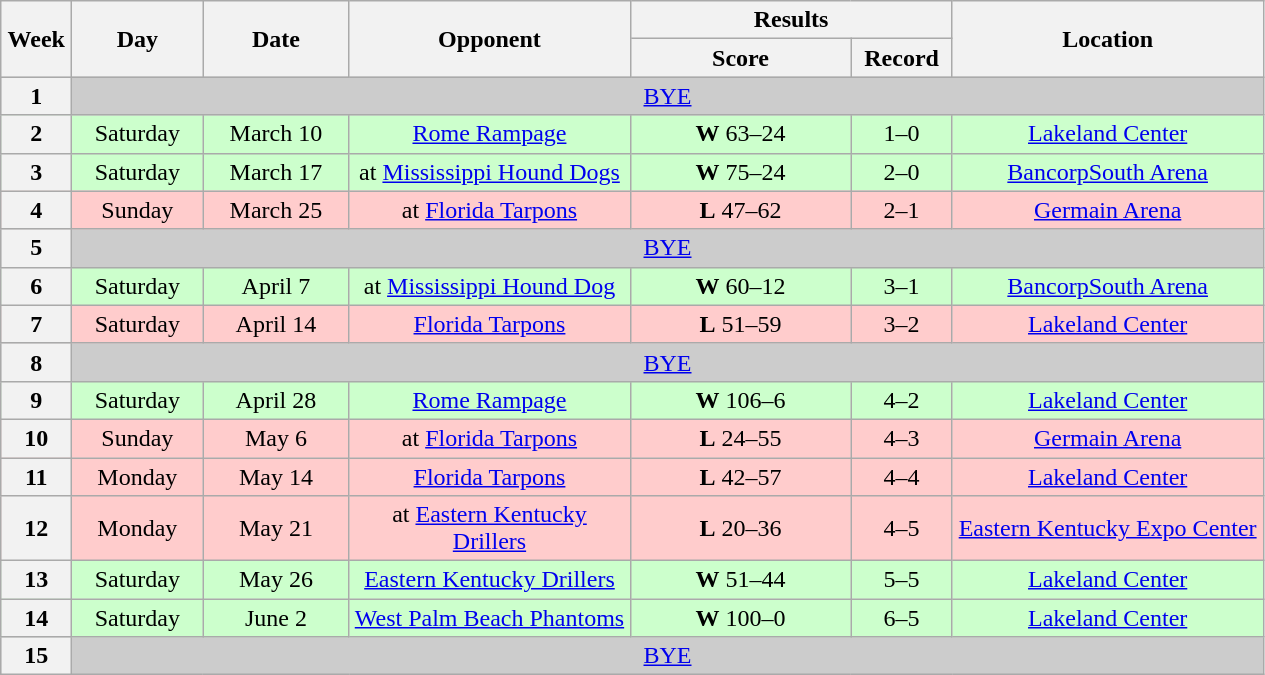<table class="wikitable">
<tr>
<th rowspan="2" width="40">Week</th>
<th rowspan="2" width="80">Day</th>
<th rowspan="2" width="90">Date</th>
<th rowspan="2" width="180">Opponent</th>
<th colspan="2" width="200">Results</th>
<th rowspan="2" width="200">Location</th>
</tr>
<tr>
<th width="140">Score</th>
<th width="60">Record</th>
</tr>
<tr align="center" bgcolor="#CCCCCC">
<th>1</th>
<td colSpan=6><a href='#'>BYE</a></td>
</tr>
<tr align="center" bgcolor="#CCFFCC">
<th>2</th>
<td>Saturday</td>
<td>March 10</td>
<td><a href='#'>Rome Rampage</a></td>
<td><strong>W</strong> 63–24</td>
<td>1–0</td>
<td><a href='#'>Lakeland Center</a></td>
</tr>
<tr align="center" bgcolor="#CCFFCC">
<th>3</th>
<td>Saturday</td>
<td>March 17</td>
<td>at <a href='#'>Mississippi Hound Dogs</a></td>
<td><strong>W</strong> 75–24</td>
<td>2–0</td>
<td><a href='#'>BancorpSouth Arena</a></td>
</tr>
<tr align="center" bgcolor="#FFCCCC">
<th>4</th>
<td>Sunday</td>
<td>March 25</td>
<td>at <a href='#'>Florida Tarpons</a></td>
<td><strong>L</strong> 47–62</td>
<td>2–1</td>
<td><a href='#'>Germain Arena</a></td>
</tr>
<tr align="center" bgcolor="#CCCCCC">
<th>5</th>
<td colSpan=6><a href='#'>BYE</a></td>
</tr>
<tr align="center" bgcolor="#CCFFCC">
<th>6</th>
<td>Saturday</td>
<td>April 7</td>
<td>at <a href='#'>Mississippi Hound Dog</a></td>
<td><strong>W</strong> 60–12</td>
<td>3–1</td>
<td><a href='#'>BancorpSouth Arena</a></td>
</tr>
<tr align="center" bgcolor="#FFCCCC">
<th>7</th>
<td>Saturday</td>
<td>April 14</td>
<td><a href='#'>Florida Tarpons</a></td>
<td><strong>L</strong> 51–59</td>
<td>3–2</td>
<td><a href='#'>Lakeland Center</a></td>
</tr>
<tr align="center" bgcolor="#CCCCCC">
<th>8</th>
<td colSpan=6><a href='#'>BYE</a></td>
</tr>
<tr align="center" bgcolor="#CCFFCC">
<th>9</th>
<td>Saturday</td>
<td>April 28</td>
<td><a href='#'>Rome Rampage</a></td>
<td><strong>W</strong> 106–6</td>
<td>4–2</td>
<td><a href='#'>Lakeland Center</a></td>
</tr>
<tr align="center" bgcolor="#FFCCCC">
<th>10</th>
<td>Sunday</td>
<td>May 6</td>
<td>at <a href='#'>Florida Tarpons</a></td>
<td><strong>L</strong> 24–55</td>
<td>4–3</td>
<td><a href='#'>Germain Arena</a></td>
</tr>
<tr align="center" bgcolor="#FFCCCC">
<th>11</th>
<td>Monday</td>
<td>May 14</td>
<td><a href='#'>Florida Tarpons</a></td>
<td><strong>L</strong> 42–57</td>
<td>4–4</td>
<td><a href='#'>Lakeland Center</a></td>
</tr>
<tr align="center" bgcolor="#FFCCCC">
<th>12</th>
<td>Monday</td>
<td>May 21</td>
<td>at <a href='#'>Eastern Kentucky Drillers</a></td>
<td><strong>L</strong> 20–36</td>
<td>4–5</td>
<td><a href='#'>Eastern Kentucky Expo Center</a></td>
</tr>
<tr align="center" bgcolor="#CCFFCC">
<th>13</th>
<td>Saturday</td>
<td>May 26</td>
<td><a href='#'>Eastern Kentucky Drillers</a></td>
<td><strong>W</strong> 51–44</td>
<td>5–5</td>
<td><a href='#'>Lakeland Center</a></td>
</tr>
<tr align="center" bgcolor="#CCFFCC">
<th>14</th>
<td>Saturday</td>
<td>June 2</td>
<td><a href='#'>West Palm Beach Phantoms</a></td>
<td><strong>W</strong> 100–0</td>
<td>6–5</td>
<td><a href='#'>Lakeland Center</a></td>
</tr>
<tr align="center" bgcolor="#CCCCCC">
<th>15</th>
<td colSpan=6><a href='#'>BYE</a></td>
</tr>
</table>
